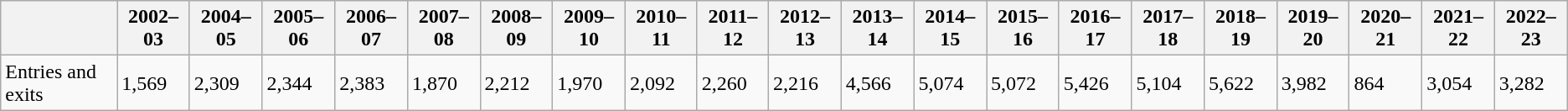<table class="wikitable">
<tr>
<th></th>
<th>2002–03</th>
<th>2004–05</th>
<th>2005–06</th>
<th>2006–07</th>
<th>2007–08</th>
<th>2008–09</th>
<th>2009–10</th>
<th>2010–11</th>
<th>2011–12</th>
<th>2012–13</th>
<th>2013–14</th>
<th>2014–15</th>
<th>2015–16</th>
<th>2016–17</th>
<th>2017–18</th>
<th>2018–19</th>
<th>2019–20</th>
<th>2020–21</th>
<th>2021–22</th>
<th>2022–23</th>
</tr>
<tr>
<td>Entries and exits</td>
<td>1,569</td>
<td>2,309</td>
<td>2,344</td>
<td>2,383</td>
<td>1,870</td>
<td>2,212</td>
<td>1,970</td>
<td>2,092</td>
<td>2,260</td>
<td>2,216</td>
<td>4,566</td>
<td>5,074</td>
<td>5,072</td>
<td>5,426</td>
<td>5,104</td>
<td>5,622</td>
<td>3,982</td>
<td>864</td>
<td>3,054</td>
<td>3,282</td>
</tr>
</table>
